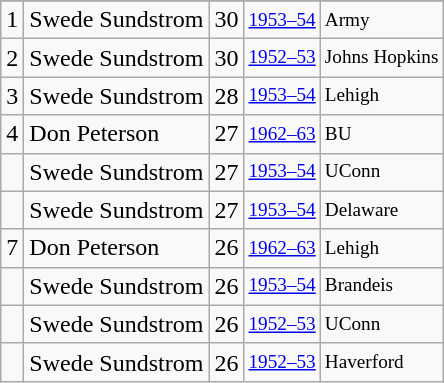<table class="wikitable">
<tr>
</tr>
<tr>
<td>1</td>
<td>Swede Sundstrom</td>
<td>30</td>
<td style="font-size:80%;"><a href='#'>1953–54</a></td>
<td style="font-size:80%;">Army</td>
</tr>
<tr>
<td>2</td>
<td>Swede Sundstrom</td>
<td>30</td>
<td style="font-size:80%;"><a href='#'>1952–53</a></td>
<td style="font-size:80%;">Johns Hopkins</td>
</tr>
<tr>
<td>3</td>
<td>Swede Sundstrom</td>
<td>28</td>
<td style="font-size:80%;"><a href='#'>1953–54</a></td>
<td style="font-size:80%;">Lehigh</td>
</tr>
<tr>
<td>4</td>
<td>Don Peterson</td>
<td>27</td>
<td style="font-size:80%;"><a href='#'>1962–63</a></td>
<td style="font-size:80%;">BU</td>
</tr>
<tr>
<td></td>
<td>Swede Sundstrom</td>
<td>27</td>
<td style="font-size:80%;"><a href='#'>1953–54</a></td>
<td style="font-size:80%;">UConn</td>
</tr>
<tr>
<td></td>
<td>Swede Sundstrom</td>
<td>27</td>
<td style="font-size:80%;"><a href='#'>1953–54</a></td>
<td style="font-size:80%;">Delaware</td>
</tr>
<tr>
<td>7</td>
<td>Don Peterson</td>
<td>26</td>
<td style="font-size:80%;"><a href='#'>1962–63</a></td>
<td style="font-size:80%;">Lehigh</td>
</tr>
<tr>
<td></td>
<td>Swede Sundstrom</td>
<td>26</td>
<td style="font-size:80%;"><a href='#'>1953–54</a></td>
<td style="font-size:80%;">Brandeis</td>
</tr>
<tr>
<td></td>
<td>Swede Sundstrom</td>
<td>26</td>
<td style="font-size:80%;"><a href='#'>1952–53</a></td>
<td style="font-size:80%;">UConn</td>
</tr>
<tr>
<td></td>
<td>Swede Sundstrom</td>
<td>26</td>
<td style="font-size:80%;"><a href='#'>1952–53</a></td>
<td style="font-size:80%;">Haverford</td>
</tr>
</table>
